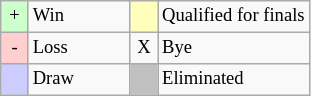<table class=wikitable style=font-size:77.5%>
<tr>
<td style="background:#CCFFCC; width:1em" align=center>+</td>
<td style=width:5em>Win</td>
<td style="background:#FFFFBB; width:1em"></td>
<td>Qualified for finals</td>
</tr>
<tr>
<td style="background:#FFCFCF; width:1em" align=center>-</td>
<td style=width:5em>Loss</td>
<td align=center>X</td>
<td>Bye</td>
</tr>
<tr>
<td style="background:#CCCCFF; width:1em"></td>
<td style=width:5em>Draw</td>
<td style="background:#C0C0C0; width:1em"></td>
<td>Eliminated</td>
</tr>
</table>
